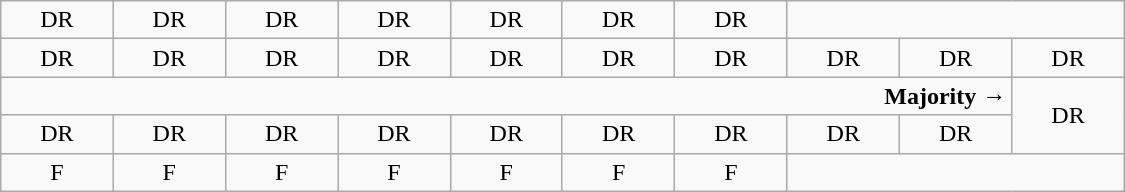<table class="wikitable" style="text-align:center" width=750px>
<tr>
<td>DR</td>
<td>DR</td>
<td>DR</td>
<td>DR</td>
<td>DR</td>
<td>DR</td>
<td>DR</td>
</tr>
<tr>
<td width=50px >DR</td>
<td width=50px >DR</td>
<td width=50px >DR</td>
<td width=50px >DR</td>
<td width=50px >DR</td>
<td width=50px >DR</td>
<td width=50px >DR</td>
<td width=50px >DR</td>
<td width=50px >DR</td>
<td width=50px >DR</td>
</tr>
<tr>
<td colspan=9 style="text-align:right"><strong>Majority →</strong></td>
<td rowspan=2 >DR</td>
</tr>
<tr>
<td>DR<br></td>
<td>DR<br></td>
<td>DR<br></td>
<td>DR<br></td>
<td>DR<br></td>
<td>DR<br></td>
<td>DR<br></td>
<td>DR<br></td>
<td>DR</td>
</tr>
<tr>
<td>F<br></td>
<td>F<br></td>
<td>F<br></td>
<td>F<br></td>
<td>F</td>
<td>F</td>
<td>F</td>
</tr>
</table>
